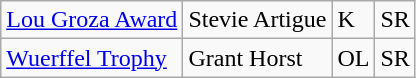<table class="wikitable">
<tr>
<td><a href='#'>Lou Groza Award</a></td>
<td>Stevie Artigue</td>
<td>K</td>
<td>SR</td>
</tr>
<tr>
<td><a href='#'>Wuerffel Trophy</a></td>
<td>Grant Horst</td>
<td>OL</td>
<td>SR</td>
</tr>
</table>
